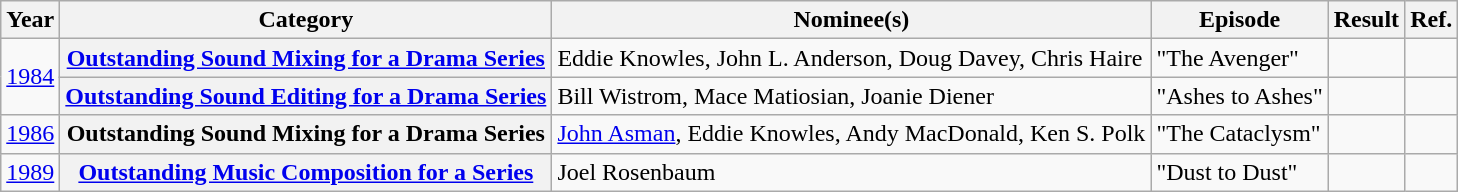<table class="wikitable plainrowheaders">
<tr>
<th scope="col">Year</th>
<th scope="col">Category</th>
<th scope="col">Nominee(s)</th>
<th scope="col">Episode</th>
<th scope="col">Result</th>
<th scope="col">Ref.</th>
</tr>
<tr>
<td rowspan="2"><a href='#'>1984</a></td>
<th scope="row"><a href='#'>Outstanding Sound Mixing for a Drama Series</a></th>
<td>Eddie Knowles, John L. Anderson, Doug Davey, Chris Haire</td>
<td>"The Avenger"</td>
<td></td>
<td></td>
</tr>
<tr>
<th scope="row"><a href='#'>Outstanding Sound Editing for a Drama Series</a></th>
<td>Bill Wistrom, Mace Matiosian, Joanie Diener</td>
<td>"Ashes to Ashes"</td>
<td></td>
<td></td>
</tr>
<tr>
<td><a href='#'>1986</a></td>
<th scope="row">Outstanding Sound Mixing for a Drama Series</th>
<td><a href='#'>John Asman</a>, Eddie Knowles, Andy MacDonald, Ken S. Polk</td>
<td>"The Cataclysm"</td>
<td></td>
<td></td>
</tr>
<tr>
<td><a href='#'>1989</a></td>
<th scope="row"><a href='#'>Outstanding Music Composition for a Series</a></th>
<td>Joel Rosenbaum</td>
<td>"Dust to Dust"</td>
<td></td>
<td></td>
</tr>
</table>
